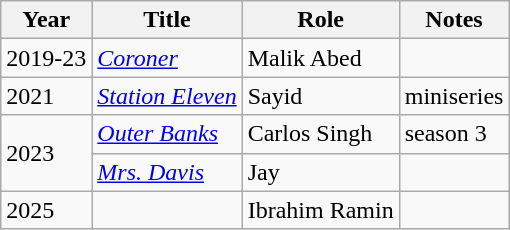<table class="wikitable" border="1">
<tr>
<th>Year</th>
<th>Title</th>
<th>Role</th>
<th>Notes</th>
</tr>
<tr>
<td>2019-23</td>
<td><em><a href='#'>Coroner</a></em></td>
<td>Malik Abed</td>
<td></td>
</tr>
<tr>
<td>2021</td>
<td><em><a href='#'>Station Eleven</a></em></td>
<td>Sayid</td>
<td>miniseries</td>
</tr>
<tr>
<td rowspan="2">2023</td>
<td><em><a href='#'>Outer Banks</a></em></td>
<td>Carlos Singh</td>
<td>season 3</td>
</tr>
<tr>
<td><em><a href='#'>Mrs. Davis</a></em></td>
<td>Jay</td>
<td></td>
</tr>
<tr>
<td>2025</td>
<td></td>
<td>Ibrahim Ramin</td>
<td></td>
</tr>
</table>
